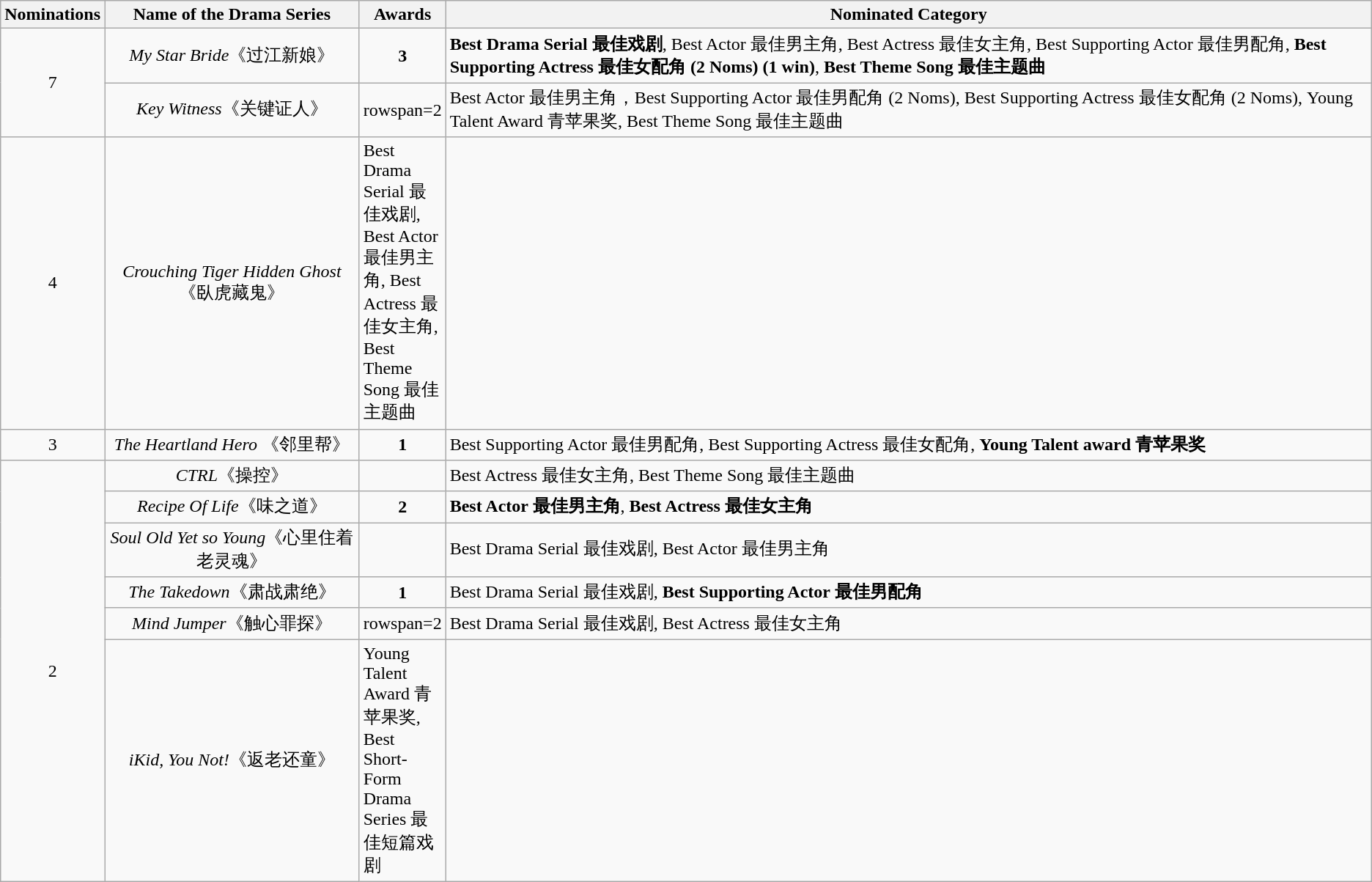<table class="wikitable" style="text-align:center;"background: #FFC433;>
<tr Drama Series which received multiple nominations>
<th scope="col" width="40">Nominations</th>
<th scope="col" width="300">Name of the Drama Series</th>
<th scope="col" width="40">Awards</th>
<th scope="col" width="1200">Nominated Category</th>
</tr>
<tr>
<td rowspan=2 style="text-align:center">7</td>
<td><em>My Star Bride</em>《过江新娘》</td>
<td style="text-align:center"><strong>3</strong></td>
<td align=left><strong>Best Drama Serial 最佳戏剧</strong>, Best Actor 最佳男主角, Best Actress 最佳女主角, Best Supporting Actor 最佳男配角,  <strong>Best Supporting Actress 最佳女配角 (2 Noms) (1 win)</strong>, <strong>Best Theme Song 最佳主题曲</strong></td>
</tr>
<tr>
<td><em>Key Witness</em>《关键证人》</td>
<td>rowspan=2  </td>
<td align=left>Best Actor 最佳男主角，Best Supporting Actor 最佳男配角 (2 Noms), Best Supporting Actress 最佳女配角 (2 Noms), Young Talent Award 青苹果奖, Best Theme Song 最佳主题曲</td>
</tr>
<tr>
<td>4</td>
<td><em>Crouching Tiger Hidden Ghost</em> 《臥虎藏鬼》</td>
<td align=left>Best Drama Serial 最佳戏剧, Best Actor 最佳男主角, Best Actress 最佳女主角, Best Theme Song 最佳主题曲</td>
</tr>
<tr>
<td>3</td>
<td><em>The Heartland Hero</em> 《邻里帮》</td>
<td style="text-align:center"><strong> 1</strong></td>
<td align=left>Best Supporting Actor 最佳男配角,  Best Supporting Actress 最佳女配角, <strong>Young Talent award 青苹果奖</strong></td>
</tr>
<tr>
<td rowspan=6 style="text-align:center">2</td>
<td><em>CTRL</em>《操控》</td>
<td></td>
<td align=left>Best Actress 最佳女主角, Best Theme Song 最佳主题曲</td>
</tr>
<tr>
<td><em>Recipe Of Life</em>《味之道》</td>
<td style="text-align:center"><strong> 2</strong></td>
<td align=left><strong>Best Actor 最佳男主角</strong>, <strong>Best Actress 最佳女主角</strong></td>
</tr>
<tr>
<td><em>Soul Old Yet so Young</em>《心里住着老灵魂》</td>
<td></td>
<td align=left>Best Drama Serial 最佳戏剧, Best Actor 最佳男主角</td>
</tr>
<tr>
<td><em>The Takedown</em>《肃战肃绝》</td>
<td style="text-align:center"><strong>1</strong></td>
<td align=left>Best Drama Serial 最佳戏剧, <strong> Best Supporting Actor 最佳男配角</strong></td>
</tr>
<tr>
<td><em>Mind Jumper</em>《触心罪探》</td>
<td>rowspan=2 </td>
<td align=left>Best Drama Serial 最佳戏剧, Best Actress 最佳女主角</td>
</tr>
<tr>
<td><em>iKid, You Not!</em>《返老还童》</td>
<td align=left>Young Talent Award 青苹果奖, Best Short-Form Drama Series 最佳短篇戏剧</td>
</tr>
</table>
